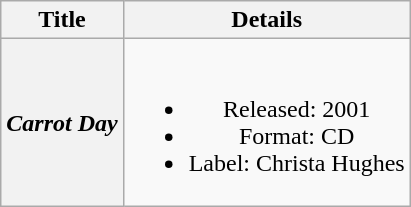<table class="wikitable plainrowheaders" style="text-align:center;" border="1">
<tr>
<th>Title</th>
<th>Details</th>
</tr>
<tr>
<th scope="row"><em>Carrot Day</em></th>
<td><br><ul><li>Released: 2001</li><li>Format: CD</li><li>Label: Christa Hughes</li></ul></td>
</tr>
</table>
